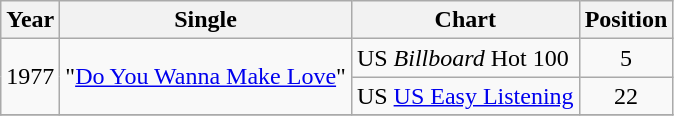<table class="wikitable">
<tr>
<th>Year</th>
<th>Single</th>
<th>Chart</th>
<th>Position</th>
</tr>
<tr>
<td rowspan="2">1977</td>
<td rowspan="2">"<a href='#'>Do You Wanna Make Love</a>"</td>
<td rowspan="1">US <em>Billboard</em> Hot 100</td>
<td align="center">5</td>
</tr>
<tr>
<td rowspan="1">US <a href='#'>US Easy Listening</a></td>
<td align="center">22</td>
</tr>
<tr>
</tr>
</table>
